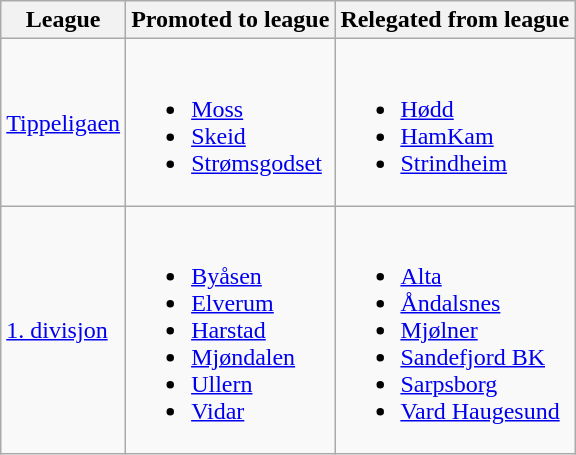<table class="wikitable">
<tr>
<th>League</th>
<th>Promoted to league</th>
<th>Relegated from league</th>
</tr>
<tr>
<td><a href='#'>Tippeligaen</a></td>
<td><br><ul><li><a href='#'>Moss</a></li><li><a href='#'>Skeid</a></li><li><a href='#'>Strømsgodset</a></li></ul></td>
<td><br><ul><li><a href='#'>Hødd</a></li><li><a href='#'>HamKam</a></li><li><a href='#'>Strindheim</a></li></ul></td>
</tr>
<tr>
<td><a href='#'>1. divisjon</a></td>
<td><br><ul><li><a href='#'>Byåsen</a></li><li><a href='#'>Elverum</a></li><li><a href='#'>Harstad</a></li><li><a href='#'>Mjøndalen</a></li><li><a href='#'>Ullern</a></li><li><a href='#'>Vidar</a></li></ul></td>
<td><br><ul><li><a href='#'>Alta</a></li><li><a href='#'>Åndalsnes</a></li><li><a href='#'>Mjølner</a></li><li><a href='#'>Sandefjord BK</a></li><li><a href='#'>Sarpsborg</a></li><li><a href='#'>Vard Haugesund</a></li></ul></td>
</tr>
</table>
